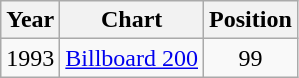<table class="wikitable">
<tr>
<th>Year</th>
<th>Chart</th>
<th>Position</th>
</tr>
<tr>
<td>1993</td>
<td><a href='#'>Billboard 200</a></td>
<td align="center">99</td>
</tr>
</table>
